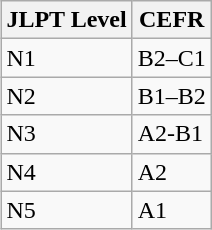<table class="wikitable floatleft"  style="float:right">
<tr>
<th>JLPT Level</th>
<th>CEFR</th>
</tr>
<tr>
<td>N1</td>
<td>B2–C1</td>
</tr>
<tr>
<td>N2</td>
<td>B1–B2</td>
</tr>
<tr>
<td>N3</td>
<td>A2-B1</td>
</tr>
<tr>
<td>N4</td>
<td>A2</td>
</tr>
<tr>
<td>N5</td>
<td>A1</td>
</tr>
</table>
